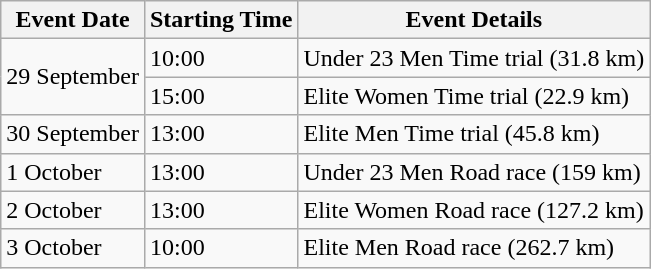<table class="wikitable">
<tr>
<th>Event Date</th>
<th>Starting Time</th>
<th>Event Details</th>
</tr>
<tr>
<td rowspan=2>29 September</td>
<td>10:00</td>
<td>Under 23 Men Time trial (31.8 km)</td>
</tr>
<tr>
<td>15:00</td>
<td>Elite Women Time trial (22.9 km)</td>
</tr>
<tr>
<td>30 September</td>
<td>13:00</td>
<td>Elite Men Time trial (45.8 km)</td>
</tr>
<tr>
<td>1 October</td>
<td>13:00</td>
<td>Under 23 Men Road race (159 km)</td>
</tr>
<tr>
<td>2 October</td>
<td>13:00</td>
<td>Elite Women Road race (127.2 km)</td>
</tr>
<tr>
<td>3 October</td>
<td>10:00</td>
<td>Elite Men Road race (262.7 km)</td>
</tr>
</table>
